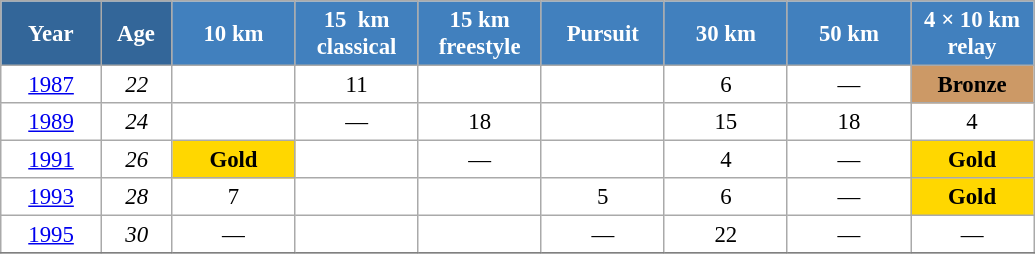<table class="wikitable" style="font-size:95%; text-align:center; border:grey solid 1px; border-collapse:collapse; background:#ffffff;">
<tr>
<th style="background-color:#369; color:white; width:60px;"> Year </th>
<th style="background-color:#369; color:white; width:40px;"> Age </th>
<th style="background-color:#4180be; color:white; width:75px;"> 10 km </th>
<th style="background-color:#4180be; color:white; width:75px;"> 15  km <br> classical </th>
<th style="background-color:#4180be; color:white; width:75px;"> 15 km <br> freestyle </th>
<th style="background-color:#4180be; color:white; width:75px;"> Pursuit </th>
<th style="background-color:#4180be; color:white; width:75px;"> 30 km </th>
<th style="background-color:#4180be; color:white; width:75px;"> 50 km </th>
<th style="background-color:#4180be; color:white; width:75px;"> 4 × 10 km <br> relay </th>
</tr>
<tr>
<td><a href='#'>1987</a></td>
<td><em>22</em></td>
<td></td>
<td>11</td>
<td></td>
<td></td>
<td>6</td>
<td>—</td>
<td bgcolor="cc9966"><strong>Bronze</strong></td>
</tr>
<tr>
<td><a href='#'>1989</a></td>
<td><em>24</em></td>
<td></td>
<td>—</td>
<td>18</td>
<td></td>
<td>15</td>
<td>18</td>
<td>4</td>
</tr>
<tr>
<td><a href='#'>1991</a></td>
<td><em>26</em></td>
<td style="background:gold;"><strong>Gold</strong></td>
<td></td>
<td>—</td>
<td></td>
<td>4</td>
<td>—</td>
<td style="background:gold;"><strong>Gold</strong></td>
</tr>
<tr>
<td><a href='#'>1993</a></td>
<td><em>28</em></td>
<td>7</td>
<td></td>
<td></td>
<td>5</td>
<td>6</td>
<td>—</td>
<td style="background:gold;"><strong>Gold</strong></td>
</tr>
<tr>
<td><a href='#'>1995</a></td>
<td><em>30</em></td>
<td>—</td>
<td></td>
<td></td>
<td>—</td>
<td>22</td>
<td>—</td>
<td>—</td>
</tr>
<tr>
</tr>
</table>
